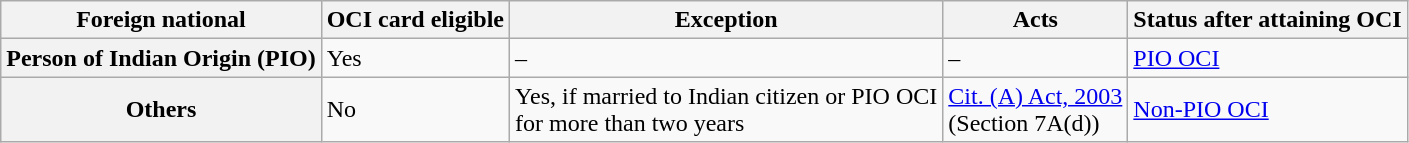<table class="wikitable">
<tr>
<th>Foreign national</th>
<th>OCI card eligible</th>
<th>Exception</th>
<th>Acts</th>
<th>Status after attaining OCI</th>
</tr>
<tr>
<th>Person of Indian Origin (PIO)</th>
<td>Yes</td>
<td>–</td>
<td>–</td>
<td><a href='#'>PIO OCI</a></td>
</tr>
<tr>
<th>Others</th>
<td>No</td>
<td>Yes, if married to Indian citizen or PIO OCI<br>for more than two years</td>
<td><a href='#'>Cit. (A) Act, 2003</a><br>(Section 7A(d))</td>
<td><a href='#'>Non-PIO OCI</a></td>
</tr>
</table>
